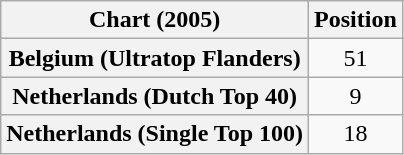<table class="wikitable sortable plainrowheaders" style="text-align:center">
<tr>
<th scope="col">Chart (2005)</th>
<th scope="col">Position</th>
</tr>
<tr>
<th scope="row">Belgium (Ultratop Flanders)</th>
<td>51</td>
</tr>
<tr>
<th scope="row">Netherlands (Dutch Top 40)</th>
<td>9</td>
</tr>
<tr>
<th scope="row">Netherlands (Single Top 100)</th>
<td>18</td>
</tr>
</table>
